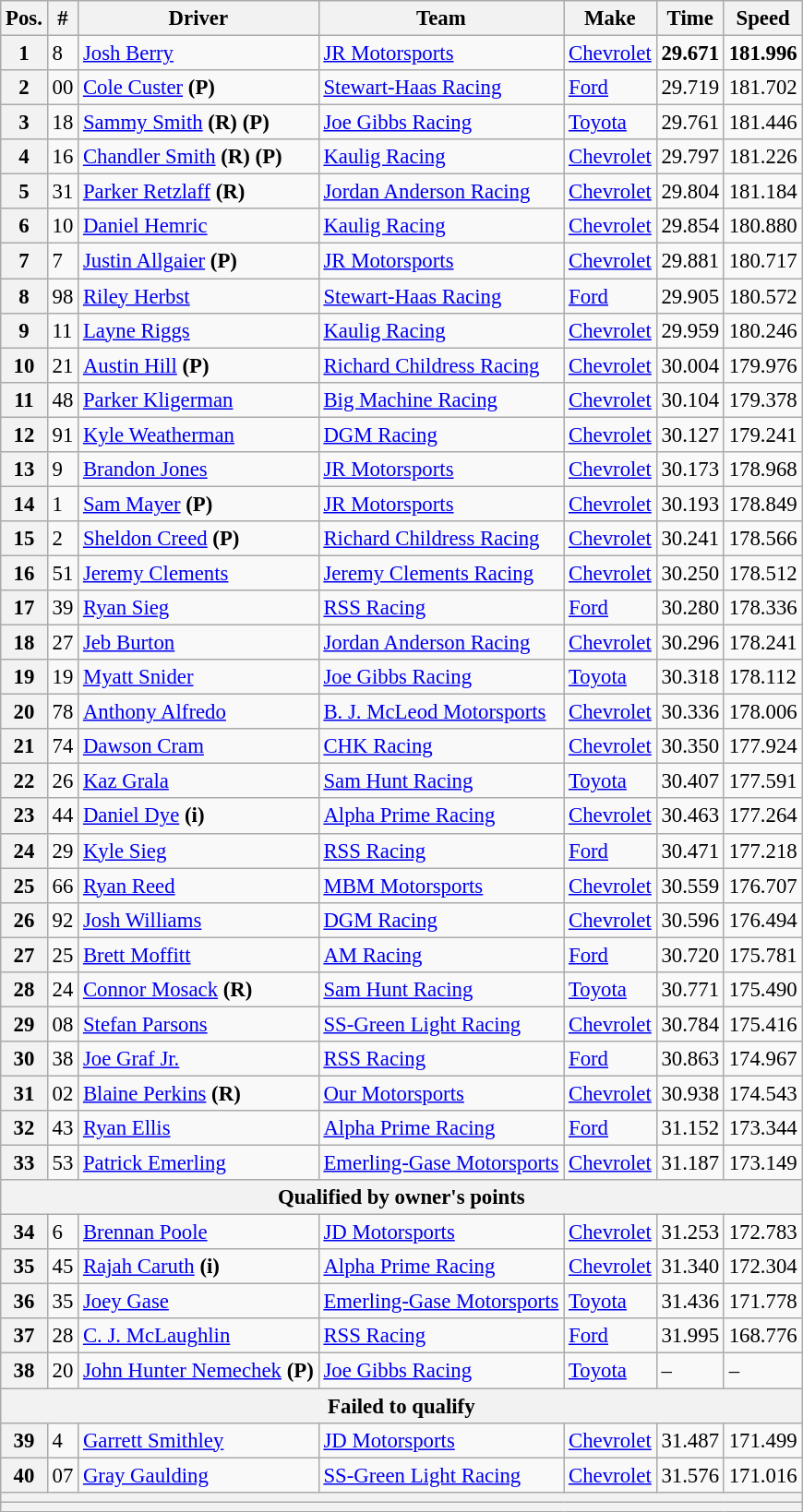<table class="wikitable" style="font-size:95%">
<tr>
<th>Pos.</th>
<th>#</th>
<th>Driver</th>
<th>Team</th>
<th>Make</th>
<th>Time</th>
<th>Speed</th>
</tr>
<tr>
<th>1</th>
<td>8</td>
<td><a href='#'>Josh Berry</a></td>
<td><a href='#'>JR Motorsports</a></td>
<td><a href='#'>Chevrolet</a></td>
<td><strong>29.671</strong></td>
<td><strong>181.996</strong></td>
</tr>
<tr>
<th>2</th>
<td>00</td>
<td><a href='#'>Cole Custer</a> <strong>(P)</strong></td>
<td><a href='#'>Stewart-Haas Racing</a></td>
<td><a href='#'>Ford</a></td>
<td>29.719</td>
<td>181.702</td>
</tr>
<tr>
<th>3</th>
<td>18</td>
<td><a href='#'>Sammy Smith</a> <strong>(R)</strong> <strong>(P)</strong></td>
<td><a href='#'>Joe Gibbs Racing</a></td>
<td><a href='#'>Toyota</a></td>
<td>29.761</td>
<td>181.446</td>
</tr>
<tr>
<th>4</th>
<td>16</td>
<td><a href='#'>Chandler Smith</a> <strong>(R)</strong> <strong>(P)</strong></td>
<td><a href='#'>Kaulig Racing</a></td>
<td><a href='#'>Chevrolet</a></td>
<td>29.797</td>
<td>181.226</td>
</tr>
<tr>
<th>5</th>
<td>31</td>
<td><a href='#'>Parker Retzlaff</a> <strong>(R)</strong></td>
<td><a href='#'>Jordan Anderson Racing</a></td>
<td><a href='#'>Chevrolet</a></td>
<td>29.804</td>
<td>181.184</td>
</tr>
<tr>
<th>6</th>
<td>10</td>
<td><a href='#'>Daniel Hemric</a></td>
<td><a href='#'>Kaulig Racing</a></td>
<td><a href='#'>Chevrolet</a></td>
<td>29.854</td>
<td>180.880</td>
</tr>
<tr>
<th>7</th>
<td>7</td>
<td><a href='#'>Justin Allgaier</a> <strong>(P)</strong></td>
<td><a href='#'>JR Motorsports</a></td>
<td><a href='#'>Chevrolet</a></td>
<td>29.881</td>
<td>180.717</td>
</tr>
<tr>
<th>8</th>
<td>98</td>
<td><a href='#'>Riley Herbst</a></td>
<td><a href='#'>Stewart-Haas Racing</a></td>
<td><a href='#'>Ford</a></td>
<td>29.905</td>
<td>180.572</td>
</tr>
<tr>
<th>9</th>
<td>11</td>
<td><a href='#'>Layne Riggs</a></td>
<td><a href='#'>Kaulig Racing</a></td>
<td><a href='#'>Chevrolet</a></td>
<td>29.959</td>
<td>180.246</td>
</tr>
<tr>
<th>10</th>
<td>21</td>
<td><a href='#'>Austin Hill</a> <strong>(P)</strong></td>
<td><a href='#'>Richard Childress Racing</a></td>
<td><a href='#'>Chevrolet</a></td>
<td>30.004</td>
<td>179.976</td>
</tr>
<tr>
<th>11</th>
<td>48</td>
<td><a href='#'>Parker Kligerman</a></td>
<td><a href='#'>Big Machine Racing</a></td>
<td><a href='#'>Chevrolet</a></td>
<td>30.104</td>
<td>179.378</td>
</tr>
<tr>
<th>12</th>
<td>91</td>
<td><a href='#'>Kyle Weatherman</a></td>
<td><a href='#'>DGM Racing</a></td>
<td><a href='#'>Chevrolet</a></td>
<td>30.127</td>
<td>179.241</td>
</tr>
<tr>
<th>13</th>
<td>9</td>
<td><a href='#'>Brandon Jones</a></td>
<td><a href='#'>JR Motorsports</a></td>
<td><a href='#'>Chevrolet</a></td>
<td>30.173</td>
<td>178.968</td>
</tr>
<tr>
<th>14</th>
<td>1</td>
<td><a href='#'>Sam Mayer</a> <strong>(P)</strong></td>
<td><a href='#'>JR Motorsports</a></td>
<td><a href='#'>Chevrolet</a></td>
<td>30.193</td>
<td>178.849</td>
</tr>
<tr>
<th>15</th>
<td>2</td>
<td><a href='#'>Sheldon Creed</a> <strong>(P)</strong></td>
<td><a href='#'>Richard Childress Racing</a></td>
<td><a href='#'>Chevrolet</a></td>
<td>30.241</td>
<td>178.566</td>
</tr>
<tr>
<th>16</th>
<td>51</td>
<td><a href='#'>Jeremy Clements</a></td>
<td><a href='#'>Jeremy Clements Racing</a></td>
<td><a href='#'>Chevrolet</a></td>
<td>30.250</td>
<td>178.512</td>
</tr>
<tr>
<th>17</th>
<td>39</td>
<td><a href='#'>Ryan Sieg</a></td>
<td><a href='#'>RSS Racing</a></td>
<td><a href='#'>Ford</a></td>
<td>30.280</td>
<td>178.336</td>
</tr>
<tr>
<th>18</th>
<td>27</td>
<td><a href='#'>Jeb Burton</a></td>
<td><a href='#'>Jordan Anderson Racing</a></td>
<td><a href='#'>Chevrolet</a></td>
<td>30.296</td>
<td>178.241</td>
</tr>
<tr>
<th>19</th>
<td>19</td>
<td><a href='#'>Myatt Snider</a></td>
<td><a href='#'>Joe Gibbs Racing</a></td>
<td><a href='#'>Toyota</a></td>
<td>30.318</td>
<td>178.112</td>
</tr>
<tr>
<th>20</th>
<td>78</td>
<td><a href='#'>Anthony Alfredo</a></td>
<td><a href='#'>B. J. McLeod Motorsports</a></td>
<td><a href='#'>Chevrolet</a></td>
<td>30.336</td>
<td>178.006</td>
</tr>
<tr>
<th>21</th>
<td>74</td>
<td><a href='#'>Dawson Cram</a></td>
<td><a href='#'>CHK Racing</a></td>
<td><a href='#'>Chevrolet</a></td>
<td>30.350</td>
<td>177.924</td>
</tr>
<tr>
<th>22</th>
<td>26</td>
<td><a href='#'>Kaz Grala</a></td>
<td><a href='#'>Sam Hunt Racing</a></td>
<td><a href='#'>Toyota</a></td>
<td>30.407</td>
<td>177.591</td>
</tr>
<tr>
<th>23</th>
<td>44</td>
<td><a href='#'>Daniel Dye</a> <strong>(i)</strong></td>
<td><a href='#'>Alpha Prime Racing</a></td>
<td><a href='#'>Chevrolet</a></td>
<td>30.463</td>
<td>177.264</td>
</tr>
<tr>
<th>24</th>
<td>29</td>
<td><a href='#'>Kyle Sieg</a></td>
<td><a href='#'>RSS Racing</a></td>
<td><a href='#'>Ford</a></td>
<td>30.471</td>
<td>177.218</td>
</tr>
<tr>
<th>25</th>
<td>66</td>
<td><a href='#'>Ryan Reed</a></td>
<td><a href='#'>MBM Motorsports</a></td>
<td><a href='#'>Chevrolet</a></td>
<td>30.559</td>
<td>176.707</td>
</tr>
<tr>
<th>26</th>
<td>92</td>
<td><a href='#'>Josh Williams</a></td>
<td><a href='#'>DGM Racing</a></td>
<td><a href='#'>Chevrolet</a></td>
<td>30.596</td>
<td>176.494</td>
</tr>
<tr>
<th>27</th>
<td>25</td>
<td><a href='#'>Brett Moffitt</a></td>
<td><a href='#'>AM Racing</a></td>
<td><a href='#'>Ford</a></td>
<td>30.720</td>
<td>175.781</td>
</tr>
<tr>
<th>28</th>
<td>24</td>
<td><a href='#'>Connor Mosack</a> <strong>(R)</strong></td>
<td><a href='#'>Sam Hunt Racing</a></td>
<td><a href='#'>Toyota</a></td>
<td>30.771</td>
<td>175.490</td>
</tr>
<tr>
<th>29</th>
<td>08</td>
<td><a href='#'>Stefan Parsons</a></td>
<td><a href='#'>SS-Green Light Racing</a></td>
<td><a href='#'>Chevrolet</a></td>
<td>30.784</td>
<td>175.416</td>
</tr>
<tr>
<th>30</th>
<td>38</td>
<td><a href='#'>Joe Graf Jr.</a></td>
<td><a href='#'>RSS Racing</a></td>
<td><a href='#'>Ford</a></td>
<td>30.863</td>
<td>174.967</td>
</tr>
<tr>
<th>31</th>
<td>02</td>
<td><a href='#'>Blaine Perkins</a> <strong>(R)</strong></td>
<td><a href='#'>Our Motorsports</a></td>
<td><a href='#'>Chevrolet</a></td>
<td>30.938</td>
<td>174.543</td>
</tr>
<tr>
<th>32</th>
<td>43</td>
<td><a href='#'>Ryan Ellis</a></td>
<td><a href='#'>Alpha Prime Racing</a></td>
<td><a href='#'>Ford</a></td>
<td>31.152</td>
<td>173.344</td>
</tr>
<tr>
<th>33</th>
<td>53</td>
<td><a href='#'>Patrick Emerling</a></td>
<td><a href='#'>Emerling-Gase Motorsports</a></td>
<td><a href='#'>Chevrolet</a></td>
<td>31.187</td>
<td>173.149</td>
</tr>
<tr>
<th colspan="7">Qualified by owner's points</th>
</tr>
<tr>
<th>34</th>
<td>6</td>
<td><a href='#'>Brennan Poole</a></td>
<td><a href='#'>JD Motorsports</a></td>
<td><a href='#'>Chevrolet</a></td>
<td>31.253</td>
<td>172.783</td>
</tr>
<tr>
<th>35</th>
<td>45</td>
<td><a href='#'>Rajah Caruth</a> <strong>(i)</strong></td>
<td><a href='#'>Alpha Prime Racing</a></td>
<td><a href='#'>Chevrolet</a></td>
<td>31.340</td>
<td>172.304</td>
</tr>
<tr>
<th>36</th>
<td>35</td>
<td><a href='#'>Joey Gase</a></td>
<td><a href='#'>Emerling-Gase Motorsports</a></td>
<td><a href='#'>Toyota</a></td>
<td>31.436</td>
<td>171.778</td>
</tr>
<tr>
<th>37</th>
<td>28</td>
<td><a href='#'>C. J. McLaughlin</a></td>
<td><a href='#'>RSS Racing</a></td>
<td><a href='#'>Ford</a></td>
<td>31.995</td>
<td>168.776</td>
</tr>
<tr>
<th>38</th>
<td>20</td>
<td><a href='#'>John Hunter Nemechek</a> <strong>(P)</strong></td>
<td><a href='#'>Joe Gibbs Racing</a></td>
<td><a href='#'>Toyota</a></td>
<td>–</td>
<td>–</td>
</tr>
<tr>
<th colspan="7">Failed to qualify</th>
</tr>
<tr>
<th>39</th>
<td>4</td>
<td><a href='#'>Garrett Smithley</a></td>
<td><a href='#'>JD Motorsports</a></td>
<td><a href='#'>Chevrolet</a></td>
<td>31.487</td>
<td>171.499</td>
</tr>
<tr>
<th>40</th>
<td>07</td>
<td><a href='#'>Gray Gaulding</a></td>
<td><a href='#'>SS-Green Light Racing</a></td>
<td><a href='#'>Chevrolet</a></td>
<td>31.576</td>
<td>171.016</td>
</tr>
<tr>
<th colspan="7"></th>
</tr>
<tr>
<th colspan="7"></th>
</tr>
</table>
